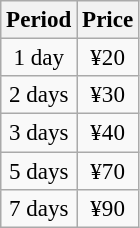<table class="wikitable sortable floatleft" style="cell-padding:1.5; font-size:96%; text-align:center;">
<tr>
<th>Period</th>
<th>Price</th>
</tr>
<tr>
<td>1 day</td>
<td>¥20</td>
</tr>
<tr>
<td>2 days</td>
<td>¥30</td>
</tr>
<tr>
<td>3 days</td>
<td>¥40</td>
</tr>
<tr>
<td>5 days</td>
<td>¥70</td>
</tr>
<tr>
<td>7 days</td>
<td>¥90</td>
</tr>
</table>
